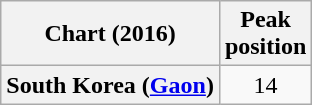<table class="wikitable plainrowheaders" style="text-align:center">
<tr>
<th scope="col">Chart (2016)</th>
<th scope="col">Peak<br>position</th>
</tr>
<tr>
<th scope="row">South Korea (<a href='#'>Gaon</a>)</th>
<td>14</td>
</tr>
</table>
